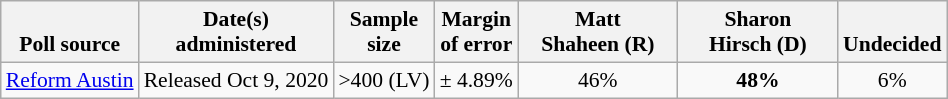<table class="wikitable" style="font-size:90%;text-align:center;">
<tr valign=bottom>
<th>Poll source</th>
<th>Date(s)<br>administered</th>
<th>Sample<br>size</th>
<th>Margin<br>of error</th>
<th style="width:100px;">Matt<br>Shaheen (R)</th>
<th style="width:100px;">Sharon<br>Hirsch (D)</th>
<th>Undecided</th>
</tr>
<tr>
<td style="text-align:left;"><a href='#'>Reform Austin</a></td>
<td>Released Oct 9, 2020</td>
<td>>400 (LV)</td>
<td>± 4.89%</td>
<td>46%</td>
<td><strong>48%</strong></td>
<td>6%</td>
</tr>
</table>
